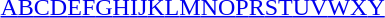<table id="toc" class="toc" summary="Class">
<tr>
<th></th>
</tr>
<tr>
<td style="text-align:center;"><a href='#'>A</a><a href='#'>B</a><a href='#'>C</a><a href='#'>D</a><a href='#'>E</a><a href='#'>F</a><a href='#'>G</a><a href='#'>H</a><a href='#'>I</a><a href='#'>J</a><a href='#'>K</a><a href='#'>L</a><a href='#'>M</a><a href='#'>N</a><a href='#'>O</a><a href='#'>P</a><a href='#'>R</a><a href='#'>S</a><a href='#'>T</a><a href='#'>U</a><a href='#'>V</a><a href='#'>W</a><a href='#'>X</a><a href='#'>Y</a></td>
</tr>
</table>
